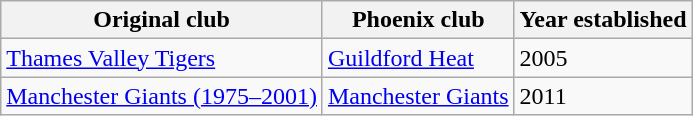<table class="wikitable">
<tr>
<th>Original club</th>
<th>Phoenix club</th>
<th>Year established</th>
</tr>
<tr>
<td><a href='#'>Thames Valley Tigers</a></td>
<td><a href='#'>Guildford Heat</a></td>
<td>2005</td>
</tr>
<tr>
<td><a href='#'>Manchester Giants (1975–2001)</a></td>
<td><a href='#'>Manchester Giants</a></td>
<td>2011</td>
</tr>
</table>
